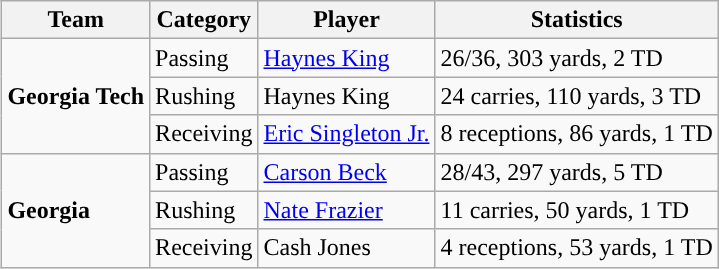<table class="wikitable" style="float: right;">
<tr>
<th>Team</th>
<th>Category</th>
<th>Player</th>
<th>Statistics</th>
</tr>
<tr>
<td rowspan=3><strong>Georgia Tech</strong></td>
<td>Passing</td>
<td><a href='#'>Haynes King</a></td>
<td>26/36, 303 yards, 2 TD</td>
</tr>
<tr>
<td>Rushing</td>
<td>Haynes King</td>
<td>24 carries, 110 yards, 3 TD</td>
</tr>
<tr>
<td>Receiving</td>
<td><a href='#'>Eric Singleton Jr.</a></td>
<td>8 receptions, 86 yards, 1 TD</td>
</tr>
<tr>
<td rowspan=3><strong>Georgia</strong></td>
<td>Passing</td>
<td><a href='#'>Carson Beck</a></td>
<td>28/43, 297 yards, 5 TD</td>
</tr>
<tr>
<td>Rushing</td>
<td><a href='#'>Nate Frazier</a></td>
<td>11 carries, 50 yards, 1 TD</td>
</tr>
<tr>
<td>Receiving</td>
<td>Cash Jones</td>
<td>4 receptions, 53 yards, 1 TD</td>
</tr>
</table>
